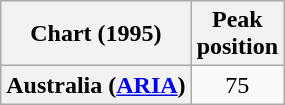<table class="wikitable plainrowheaders">
<tr>
<th scope="col">Chart (1995)</th>
<th scope="col">Peak<br>position</th>
</tr>
<tr>
<th scope="row">Australia (<a href='#'>ARIA</a>)</th>
<td style="text-align:center;">75</td>
</tr>
</table>
